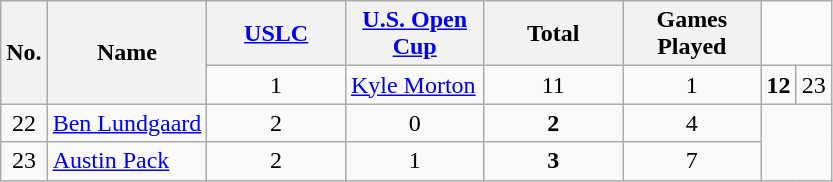<table class="wikitable sortable" style="text-align: center;">
<tr>
<th rowspan=2>No.</th>
<th rowspan=2>Name</th>
<th style="width:85px;"><a href='#'>USLC</a></th>
<th style="width:85px;"><a href='#'>U.S. Open Cup</a></th>
<th style="width:85px;"><strong>Total</strong></th>
<th style="width:85px;"><strong>Games Played</strong></th>
</tr>
<tr>
<td>1</td>
<td align=left> <a href='#'>Kyle Morton</a></td>
<td>11</td>
<td>1</td>
<td><strong>12</strong></td>
<td>23</td>
</tr>
<tr>
<td>22</td>
<td align=left> <a href='#'>Ben Lundgaard</a></td>
<td>2</td>
<td>0</td>
<td><strong>2</strong></td>
<td>4</td>
</tr>
<tr>
<td>23</td>
<td align=left> <a href='#'>Austin Pack</a></td>
<td>2</td>
<td>1</td>
<td><strong>3</strong></td>
<td>7</td>
</tr>
</table>
